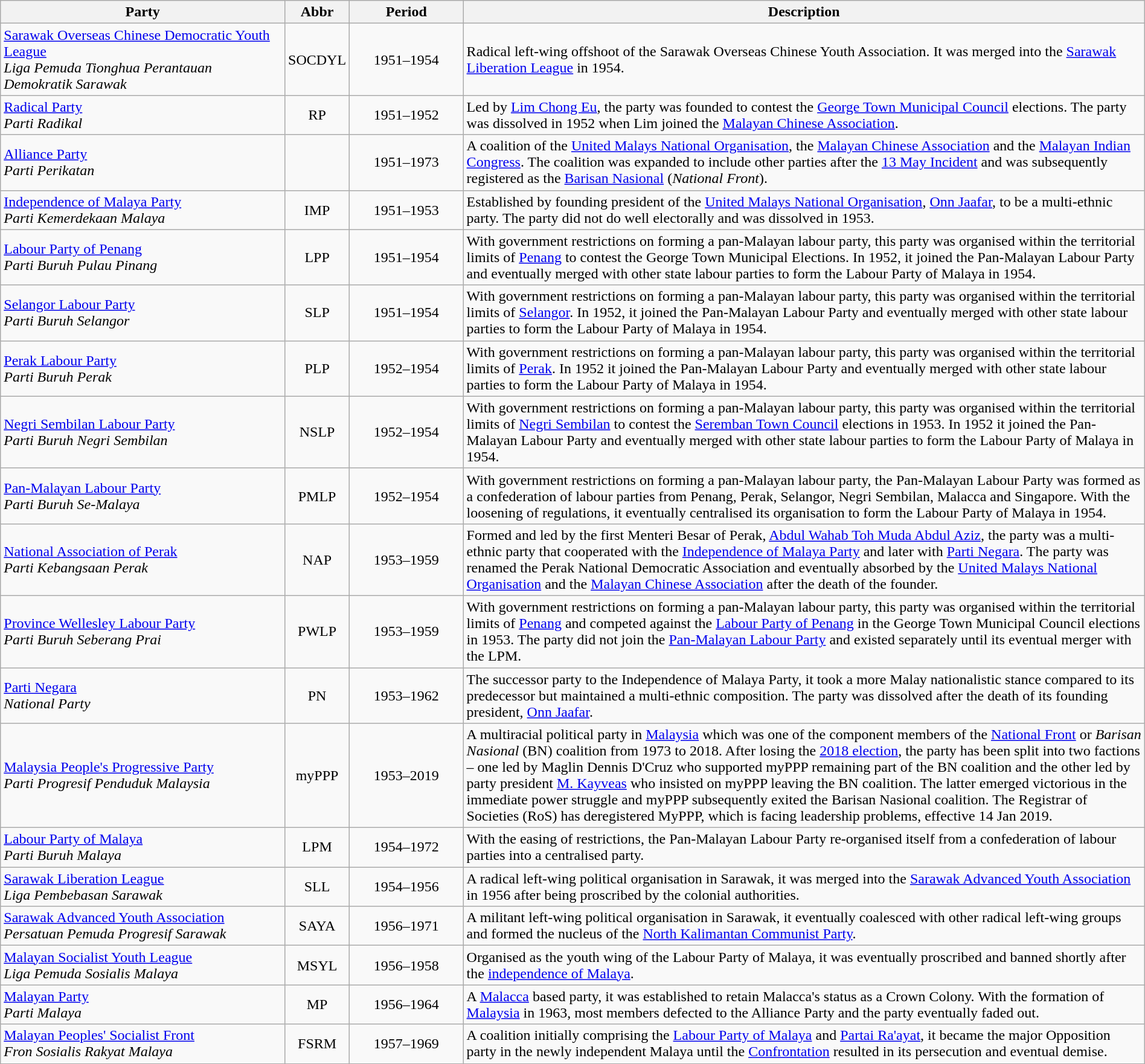<table class="wikitable collapsible collapsed"  style="width:100%;">
<tr>
<th>Party</th>
<th>Abbr</th>
<th>Period</th>
<th>Description</th>
</tr>
<tr>
<td width="25%"><a href='#'>Sarawak Overseas Chinese Democratic Youth League</a><br><em>Liga Pemuda Tionghua Perantauan Demokratik Sarawak</em></td>
<td width="5%" style="text-align:center">SOCDYL</td>
<td width="10%" style="text-align:center">1951–1954</td>
<td width="60%">Radical left-wing offshoot of the Sarawak Overseas Chinese Youth Association. It was merged into the <a href='#'>Sarawak Liberation League</a> in 1954.</td>
</tr>
<tr>
<td width="25%"><a href='#'>Radical Party</a><br><em>Parti Radikal</em></td>
<td width="5%" style="text-align:center">RP</td>
<td width="10%" style="text-align:center">1951–1952</td>
<td width="60%">Led by <a href='#'>Lim Chong Eu</a>, the party was founded to contest the <a href='#'>George Town Municipal Council</a> elections. The party was dissolved in 1952 when Lim joined the <a href='#'>Malayan Chinese Association</a>.</td>
</tr>
<tr>
<td width="25%"><a href='#'>Alliance Party</a><br><em>Parti Perikatan</em></td>
<td width="5%" style="text-align:center"></td>
<td width="10%" style="text-align:center">1951–1973</td>
<td width="60%">A coalition of the <a href='#'>United Malays National Organisation</a>, the <a href='#'>Malayan Chinese Association</a> and the <a href='#'>Malayan Indian Congress</a>. The coalition was expanded to include other parties after the <a href='#'>13 May Incident</a> and was subsequently registered as the <a href='#'>Barisan Nasional</a> (<em>National Front</em>).</td>
</tr>
<tr>
<td width="25%"><a href='#'>Independence of Malaya Party</a><br><em>Parti Kemerdekaan Malaya</em></td>
<td width="5%" style="text-align:center">IMP</td>
<td width="10%" style="text-align:center">1951–1953</td>
<td width="60%">Established by founding president of the <a href='#'>United Malays National Organisation</a>, <a href='#'>Onn Jaafar</a>, to be a multi-ethnic party. The party did not do well electorally and was dissolved in 1953.</td>
</tr>
<tr>
<td width="25%"><a href='#'>Labour Party of Penang</a><br><em>Parti Buruh Pulau Pinang</em></td>
<td width="5%" style="text-align:center">LPP</td>
<td width="10%" style="text-align:center">1951–1954</td>
<td width="60%">With government restrictions on forming a pan-Malayan labour party, this party was organised within the territorial limits of <a href='#'>Penang</a> to contest the George Town Municipal Elections. In 1952, it joined the Pan-Malayan Labour Party and eventually merged with other state labour parties to form the Labour Party of Malaya in 1954.</td>
</tr>
<tr>
<td width="25%"><a href='#'>Selangor Labour Party</a><br><em>Parti Buruh Selangor</em></td>
<td width="5%" style="text-align:center">SLP</td>
<td width="10%" style="text-align:center">1951–1954</td>
<td width="60%">With government restrictions on forming a pan-Malayan labour party, this party was organised within the territorial limits of <a href='#'>Selangor</a>. In 1952, it joined the Pan-Malayan Labour Party and eventually merged with other state labour parties to form the Labour Party of Malaya in 1954.</td>
</tr>
<tr>
<td width="25%"><a href='#'>Perak Labour Party</a><br><em>Parti Buruh Perak</em></td>
<td width="5%" style="text-align:center">PLP</td>
<td width="10%" style="text-align:center">1952–1954</td>
<td width="60%">With government restrictions on forming a pan-Malayan labour party, this party was organised within the territorial limits of <a href='#'>Perak</a>. In 1952 it joined the Pan-Malayan Labour Party and eventually merged with other state labour parties to form the Labour Party of Malaya in 1954.</td>
</tr>
<tr>
<td width="25%"><a href='#'>Negri Sembilan Labour Party</a><br><em>Parti Buruh Negri Sembilan</em></td>
<td width="5%" style="text-align:center">NSLP</td>
<td width="10%" style="text-align:center">1952–1954</td>
<td width="60%">With government restrictions on forming a pan-Malayan labour party, this party was organised within the territorial limits of <a href='#'>Negri Sembilan</a> to contest the <a href='#'>Seremban Town Council</a> elections in 1953. In 1952 it joined the Pan-Malayan Labour Party and eventually merged with other state labour parties to form the Labour Party of Malaya in 1954.</td>
</tr>
<tr>
<td width="25%"><a href='#'>Pan-Malayan Labour Party</a><br><em>Parti Buruh Se-Malaya</em></td>
<td width="5%" style="text-align:center">PMLP</td>
<td width="10%" style="text-align:center">1952–1954</td>
<td width="60%">With government restrictions on forming a pan-Malayan labour party, the Pan-Malayan Labour Party was formed as a confederation of labour parties from Penang, Perak, Selangor, Negri Sembilan, Malacca and Singapore. With the loosening of regulations, it eventually centralised its organisation to form the Labour Party of Malaya in 1954.</td>
</tr>
<tr>
<td width="25%"><a href='#'>National Association of Perak</a><br><em>Parti Kebangsaan Perak</em></td>
<td width="5%" style="text-align:center">NAP</td>
<td width="10%" style="text-align:center">1953–1959</td>
<td width="60%">Formed and led by the first Menteri Besar of Perak, <a href='#'>Abdul Wahab Toh Muda Abdul Aziz</a>, the party was a multi-ethnic party that cooperated with the <a href='#'>Independence of Malaya Party</a> and later with <a href='#'>Parti Negara</a>. The party was renamed the Perak National Democratic Association and eventually absorbed by the <a href='#'>United Malays National Organisation</a> and the <a href='#'>Malayan Chinese Association</a> after the death of the founder.</td>
</tr>
<tr>
<td width="25%"><a href='#'>Province Wellesley Labour Party</a><br><em>Parti Buruh Seberang Prai</em></td>
<td width="5%" style="text-align:center">PWLP</td>
<td width="10%" style="text-align:center">1953–1959</td>
<td width="60%">With government restrictions on forming a pan-Malayan labour party, this party was organised within the territorial limits of <a href='#'>Penang</a> and competed against the <a href='#'>Labour Party of Penang</a> in the George Town Municipal Council elections in 1953. The party did not join the <a href='#'>Pan-Malayan Labour Party</a> and existed separately until its eventual merger with the LPM.</td>
</tr>
<tr>
<td width="25%"><a href='#'>Parti Negara</a><br><em>National Party</em></td>
<td width="5%" style="text-align:center">PN</td>
<td width="10%" style="text-align:center">1953–1962</td>
<td width="60%">The successor party to the Independence of Malaya Party, it took a more Malay nationalistic stance compared to its predecessor but maintained a multi-ethnic composition. The party was dissolved after the death of its founding president, <a href='#'>Onn Jaafar</a>.</td>
</tr>
<tr>
<td width="25%"><a href='#'>Malaysia People's Progressive Party</a><br><em>Parti Progresif Penduduk Malaysia</em></td>
<td width="5%" style="text-align:center">myPPP</td>
<td width="10%" style="text-align:center">1953–2019</td>
<td width="60%">A multiracial political party in <a href='#'>Malaysia</a> which was one of the component members of the <a href='#'>National Front</a> or <em>Barisan Nasional</em> (BN) coalition from 1973 to 2018. After losing the <a href='#'>2018 election</a>, the party has been split into two factions – one led by Maglin Dennis D'Cruz who supported myPPP remaining part of the BN coalition and the other led by party president <a href='#'>M. Kayveas</a> who insisted on myPPP leaving the BN coalition. The latter emerged victorious in the immediate power struggle and myPPP subsequently exited the Barisan Nasional coalition. The Registrar of Societies (RoS) has deregistered MyPPP, which is facing leadership problems, effective 14 Jan 2019.</td>
</tr>
<tr>
<td width="25%"><a href='#'>Labour Party of Malaya</a><br><em>Parti Buruh Malaya</em></td>
<td width="5%" style="text-align:center">LPM</td>
<td width="10%" style="text-align:center">1954–1972</td>
<td width="60%">With the easing of restrictions, the Pan-Malayan Labour Party re-organised itself from a confederation of labour parties into a centralised party.</td>
</tr>
<tr>
<td width="25%"><a href='#'>Sarawak Liberation League</a><br><em>Liga Pembebasan Sarawak</em></td>
<td width="5%" style="text-align:center">SLL</td>
<td width="10%" style="text-align:center">1954–1956</td>
<td width="60%">A radical left-wing political organisation in Sarawak, it was merged into the <a href='#'>Sarawak Advanced Youth Association</a> in 1956 after being proscribed by the colonial authorities.</td>
</tr>
<tr>
<td width="25%"><a href='#'>Sarawak Advanced Youth Association</a><br><em>Persatuan Pemuda Progresif Sarawak</em></td>
<td width="5%" style="text-align:center">SAYA</td>
<td width="10%" style="text-align:center">1956–1971</td>
<td width="60%">A militant left-wing political organisation in Sarawak, it eventually coalesced with other radical left-wing groups and formed the nucleus of the <a href='#'>North Kalimantan Communist Party</a>.</td>
</tr>
<tr>
<td width="25%"><a href='#'>Malayan Socialist Youth League</a><br><em>Liga Pemuda Sosialis Malaya</em></td>
<td width="5%" style="text-align:center">MSYL</td>
<td width="10%" style="text-align:center">1956–1958</td>
<td width="60%">Organised as the youth wing of the Labour Party of Malaya, it was eventually proscribed and banned shortly after the <a href='#'>independence of Malaya</a>.</td>
</tr>
<tr>
<td width="25%"><a href='#'>Malayan Party</a><br><em>Parti Malaya</em></td>
<td width="5%" style="text-align:center">MP</td>
<td width="10%" style="text-align:center">1956–1964</td>
<td width="60%">A <a href='#'>Malacca</a> based party, it was established to retain Malacca's status as a Crown Colony. With the formation of <a href='#'>Malaysia</a> in 1963, most members defected to the Alliance Party and the party eventually faded out.</td>
</tr>
<tr>
<td width="25%"><a href='#'>Malayan Peoples' Socialist Front</a><br><em>Fron Sosialis Rakyat Malaya</em></td>
<td width="5%" style="text-align:center">FSRM</td>
<td width="10%" style="text-align:center">1957–1969</td>
<td width="60%">A coalition initially comprising the <a href='#'>Labour Party of Malaya</a> and <a href='#'>Partai Ra'ayat</a>, it became the major Opposition party in the newly independent Malaya until the <a href='#'>Confrontation</a> resulted in its persecution and eventual demise.</td>
</tr>
<tr>
</tr>
</table>
